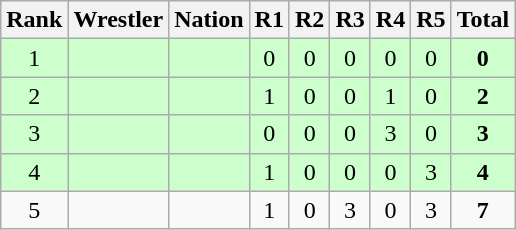<table class="wikitable sortable" style="text-align:center;">
<tr>
<th>Rank</th>
<th>Wrestler</th>
<th>Nation</th>
<th>R1</th>
<th>R2</th>
<th>R3</th>
<th>R4</th>
<th>R5</th>
<th>Total</th>
</tr>
<tr style="background:#cfc;">
<td>1</td>
<td align=left></td>
<td align=left></td>
<td>0</td>
<td>0</td>
<td>0</td>
<td>0</td>
<td>0</td>
<td><strong>0</strong></td>
</tr>
<tr style="background:#cfc;">
<td>2</td>
<td align=left></td>
<td align=left></td>
<td>1</td>
<td>0</td>
<td>0</td>
<td>1</td>
<td>0</td>
<td><strong>2</strong></td>
</tr>
<tr style="background:#cfc;">
<td>3</td>
<td align=left></td>
<td align=left></td>
<td>0</td>
<td>0</td>
<td>0</td>
<td>3</td>
<td>0</td>
<td><strong>3</strong></td>
</tr>
<tr style="background:#cfc;">
<td>4</td>
<td align=left></td>
<td align=left></td>
<td>1</td>
<td>0</td>
<td>0</td>
<td>0</td>
<td>3</td>
<td><strong>4</strong></td>
</tr>
<tr>
<td>5</td>
<td align=left></td>
<td align=left></td>
<td>1</td>
<td>0</td>
<td>3</td>
<td>0</td>
<td>3</td>
<td><strong>7</strong></td>
</tr>
</table>
